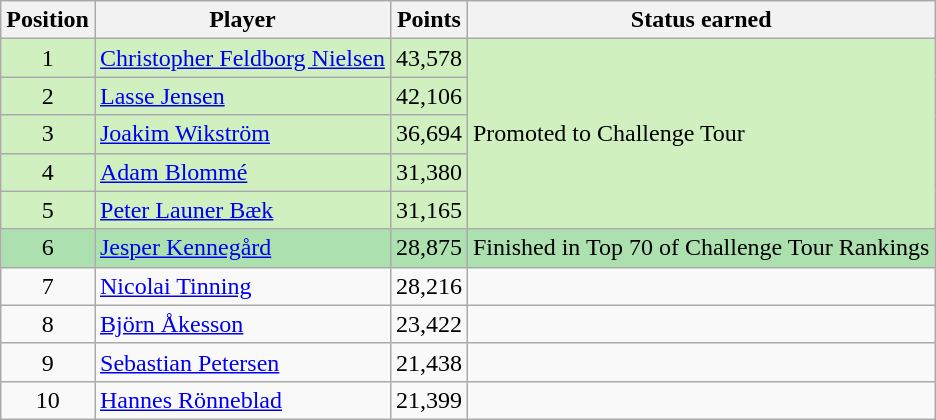<table class=wikitable>
<tr>
<th>Position</th>
<th>Player</th>
<th>Points</th>
<th>Status earned</th>
</tr>
<tr style="background:#D0F0C0;">
<td align=center>1</td>
<td> <a href='#'>Christopher Feldborg Nielsen</a></td>
<td align=center>43,578</td>
<td rowspan=5>Promoted to Challenge Tour</td>
</tr>
<tr style="background:#D0F0C0;">
<td align=center>2</td>
<td> <a href='#'>Lasse Jensen</a></td>
<td align=center>42,106</td>
</tr>
<tr style="background:#D0F0C0;">
<td align=center>3</td>
<td> <a href='#'>Joakim Wikström</a></td>
<td align=center>36,694</td>
</tr>
<tr style="background:#D0F0C0;">
<td align=center>4</td>
<td> <a href='#'>Adam Blommé</a></td>
<td align=center>31,380</td>
</tr>
<tr style="background:#D0F0C0;">
<td align=center>5</td>
<td> <a href='#'>Peter Launer Bæk</a></td>
<td align=center>31,165</td>
</tr>
<tr style="background:#ACE1AF;">
<td align=center>6</td>
<td> <a href='#'>Jesper Kennegård</a></td>
<td align=center>28,875</td>
<td>Finished in Top 70 of Challenge Tour Rankings</td>
</tr>
<tr>
<td align=center>7</td>
<td> <a href='#'>Nicolai Tinning</a></td>
<td align=center>28,216</td>
<td></td>
</tr>
<tr>
<td align=center>8</td>
<td> <a href='#'>Björn Åkesson</a></td>
<td align=center>23,422</td>
<td></td>
</tr>
<tr>
<td align=center>9</td>
<td> <a href='#'>Sebastian Petersen</a></td>
<td align=center>21,438</td>
<td></td>
</tr>
<tr>
<td align=center>10</td>
<td> <a href='#'>Hannes Rönneblad</a></td>
<td align=center>21,399</td>
<td></td>
</tr>
</table>
